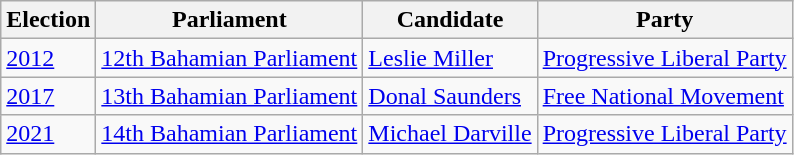<table class="wikitable">
<tr>
<th>Election</th>
<th>Parliament</th>
<th>Candidate</th>
<th>Party</th>
</tr>
<tr>
<td><a href='#'>2012</a></td>
<td><a href='#'>12th Bahamian Parliament</a></td>
<td><a href='#'>Leslie Miller</a></td>
<td><a href='#'>Progressive Liberal Party</a></td>
</tr>
<tr>
<td><a href='#'>2017</a></td>
<td><a href='#'>13th Bahamian Parliament</a></td>
<td><a href='#'>Donal Saunders</a></td>
<td><a href='#'>Free National Movement</a></td>
</tr>
<tr>
<td><a href='#'>2021</a></td>
<td><a href='#'>14th Bahamian Parliament</a></td>
<td><a href='#'>Michael Darville</a></td>
<td><a href='#'>Progressive Liberal Party</a></td>
</tr>
</table>
